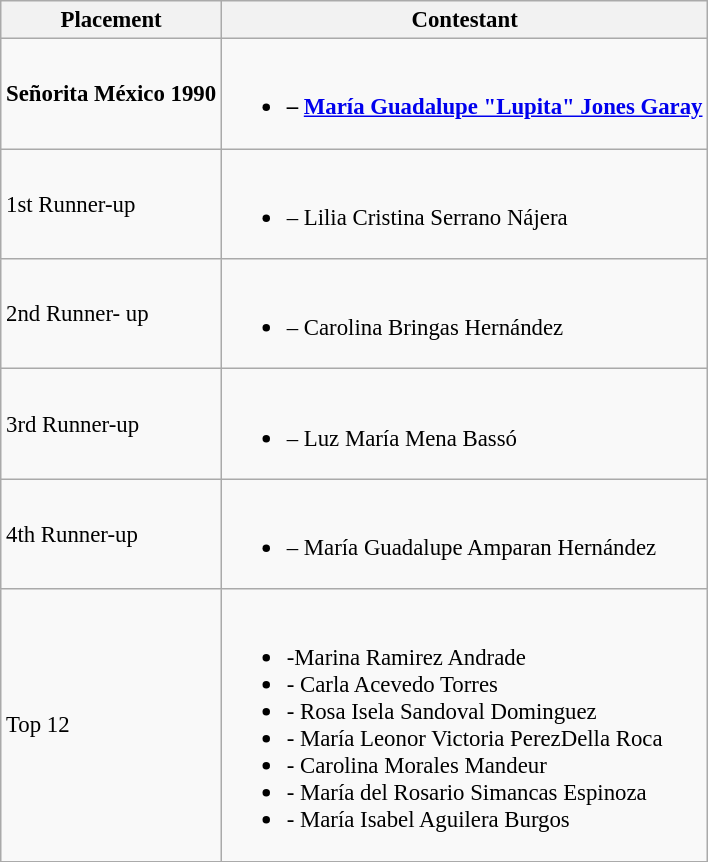<table class="wikitable sortable" style="font-size: 95%;">
<tr>
<th>Placement</th>
<th>Contestant</th>
</tr>
<tr>
<td><strong>Señorita México 1990</strong></td>
<td><br><ul><li><strong> – <a href='#'>María Guadalupe "Lupita" Jones Garay</a></strong></li></ul></td>
</tr>
<tr>
<td>1st Runner-up</td>
<td><br><ul><li> – Lilia Cristina Serrano Nájera</li></ul></td>
</tr>
<tr>
<td>2nd Runner- up</td>
<td><br><ul><li> – Carolina Bringas Hernández</li></ul></td>
</tr>
<tr>
<td>3rd Runner-up</td>
<td><br><ul><li> – Luz María Mena Bassó</li></ul></td>
</tr>
<tr>
<td>4th Runner-up</td>
<td><br><ul><li> – María Guadalupe Amparan Hernández</li></ul></td>
</tr>
<tr>
<td>Top 12</td>
<td><br><ul><li> -Marina Ramirez Andrade</li><li>  - Carla Acevedo Torres</li><li> - Rosa Isela Sandoval Dominguez</li><li> - María Leonor Victoria PerezDella Roca</li><li> - Carolina Morales Mandeur</li><li> - María del Rosario Simancas Espinoza</li><li> - María Isabel Aguilera Burgos</li></ul></td>
</tr>
</table>
